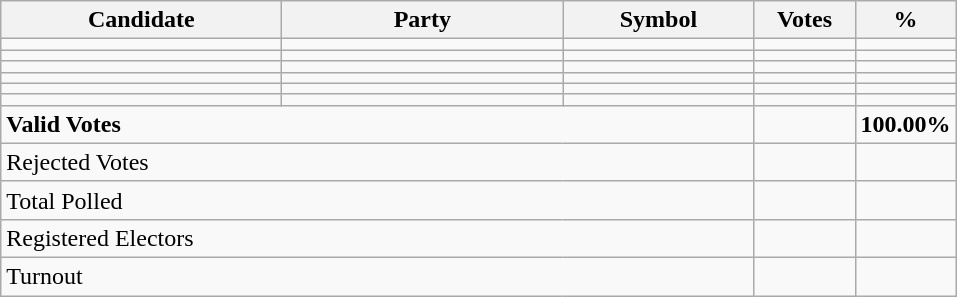<table class="wikitable" border="1" style="text-align:right;">
<tr>
<th align=left width="180">Candidate</th>
<th align=left width="180">Party</th>
<th align=left width="120">Symbol</th>
<th align=left width="60">Votes</th>
<th align=left width="60">%</th>
</tr>
<tr>
<td align=left></td>
<td align=left></td>
<td></td>
<td></td>
<td></td>
</tr>
<tr>
<td align=left></td>
<td align=left></td>
<td></td>
<td></td>
<td></td>
</tr>
<tr>
<td align=left></td>
<td align=left></td>
<td></td>
<td></td>
<td></td>
</tr>
<tr>
<td align=left></td>
<td align=left></td>
<td></td>
<td></td>
<td></td>
</tr>
<tr>
<td align=left></td>
<td align=left></td>
<td></td>
<td></td>
<td></td>
</tr>
<tr>
<td align=left></td>
<td align=left></td>
<td></td>
<td></td>
<td></td>
</tr>
<tr>
<td align=left colspan=3><strong>Valid Votes</strong></td>
<td><strong> </strong></td>
<td><strong>100.00%</strong></td>
</tr>
<tr>
<td align=left colspan=3>Rejected Votes</td>
<td></td>
<td></td>
</tr>
<tr>
<td align=left colspan=3>Total Polled</td>
<td></td>
<td></td>
</tr>
<tr>
<td align=left colspan=3>Registered Electors</td>
<td></td>
<td></td>
</tr>
<tr>
<td align=left colspan=3>Turnout</td>
<td></td>
</tr>
</table>
